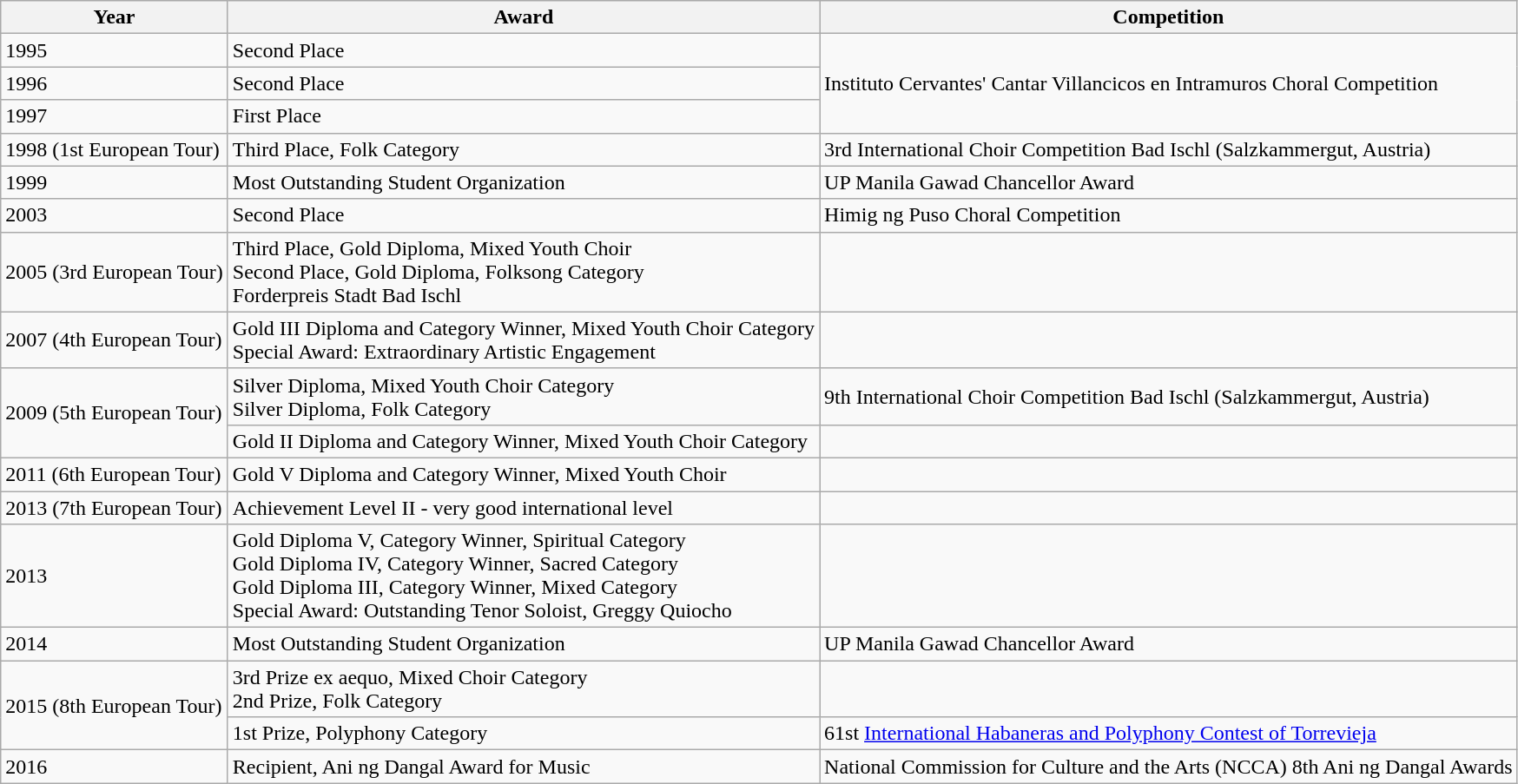<table class="wikitable">
<tr>
<th>Year</th>
<th>Award</th>
<th>Competition</th>
</tr>
<tr>
<td>1995</td>
<td>Second Place</td>
<td rowspan="3">Instituto Cervantes' Cantar Villancicos en Intramuros Choral Competition</td>
</tr>
<tr>
<td>1996</td>
<td>Second Place</td>
</tr>
<tr>
<td>1997</td>
<td>First Place</td>
</tr>
<tr>
<td>1998 (1st European Tour)</td>
<td>Third Place, Folk Category</td>
<td>3rd International Choir Competition Bad Ischl (Salzkammergut, Austria)</td>
</tr>
<tr>
<td>1999</td>
<td>Most Outstanding Student Organization</td>
<td>UP Manila Gawad Chancellor Award</td>
</tr>
<tr>
<td>2003</td>
<td>Second Place</td>
<td>Himig ng Puso Choral Competition</td>
</tr>
<tr>
<td>2005 (3rd European Tour)</td>
<td>Third Place, Gold Diploma, Mixed Youth Choir<br>Second Place, Gold Diploma, Folksong Category<br>Forderpreis Stadt Bad Ischl</td>
<td></td>
</tr>
<tr>
<td>2007 (4th European Tour)</td>
<td>Gold III Diploma and Category Winner, Mixed Youth Choir Category<br>Special Award: Extraordinary Artistic Engagement</td>
<td></td>
</tr>
<tr>
<td rowspan="2">2009 (5th European Tour)</td>
<td>Silver Diploma, Mixed Youth Choir Category<br>Silver Diploma, Folk Category</td>
<td>9th International Choir Competition Bad Ischl (Salzkammergut, Austria)</td>
</tr>
<tr>
<td>Gold II Diploma and Category Winner, Mixed Youth Choir Category</td>
<td></td>
</tr>
<tr>
<td>2011 (6th European Tour)</td>
<td>Gold V Diploma and Category Winner, Mixed Youth Choir</td>
<td></td>
</tr>
<tr>
<td>2013 (7th European Tour)</td>
<td>Achievement Level II - very good international level</td>
<td></td>
</tr>
<tr>
<td>2013</td>
<td>Gold Diploma V, Category Winner, Spiritual Category<br>Gold Diploma IV, Category Winner, Sacred Category<br>Gold Diploma III, Category Winner, Mixed Category<br>Special Award: Outstanding Tenor Soloist, Greggy Quiocho</td>
<td></td>
</tr>
<tr>
<td>2014</td>
<td>Most Outstanding Student Organization</td>
<td>UP Manila Gawad Chancellor Award</td>
</tr>
<tr>
<td rowspan="2">2015 (8th European Tour)</td>
<td>3rd Prize ex aequo, Mixed Choir Category<br>2nd Prize, Folk Category</td>
<td></td>
</tr>
<tr>
<td>1st Prize, Polyphony Category</td>
<td>61st <a href='#'>International Habaneras and Polyphony Contest of Torrevieja</a></td>
</tr>
<tr>
<td>2016</td>
<td>Recipient, Ani ng Dangal Award for Music</td>
<td>National Commission for Culture and the Arts (NCCA) 8th Ani ng Dangal Awards</td>
</tr>
</table>
